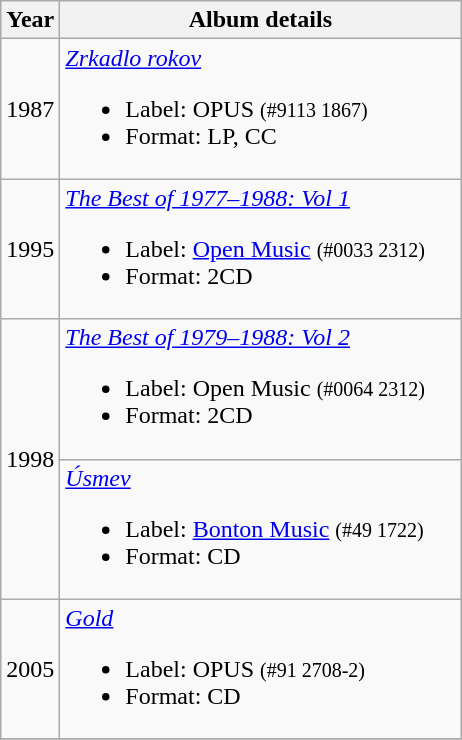<table class="wikitable" style=text-align:center;>
<tr>
<th>Year</th>
<th width=260>Album details</th>
</tr>
<tr>
<td>1987</td>
<td align=left><em><a href='#'>Zrkadlo rokov</a></em><br><ul><li>Label: OPUS <small>(#9113 1867)</small></li><li>Format: LP, CC</li></ul></td>
</tr>
<tr>
<td>1995</td>
<td align=left><em><a href='#'>The Best of 1977–1988: Vol 1</a></em><br><ul><li>Label: <a href='#'>Open Music</a> <small>(#0033 2312)</small></li><li>Format: 2CD</li></ul></td>
</tr>
<tr>
<td rowspan=2>1998</td>
<td align=left><em><a href='#'>The Best of 1979–1988: Vol 2</a></em><br><ul><li>Label: Open Music <small>(#0064 2312)</small></li><li>Format: 2CD</li></ul></td>
</tr>
<tr>
<td align=left><em><a href='#'>Úsmev</a></em><br><ul><li>Label: <a href='#'>Bonton Music</a> <small>(#49 1722)</small></li><li>Format: CD</li></ul></td>
</tr>
<tr>
<td>2005</td>
<td align=left><em><a href='#'>Gold</a></em><br><ul><li>Label: OPUS <small>(#91 2708-2)</small></li><li>Format: CD</li></ul></td>
</tr>
<tr>
</tr>
</table>
